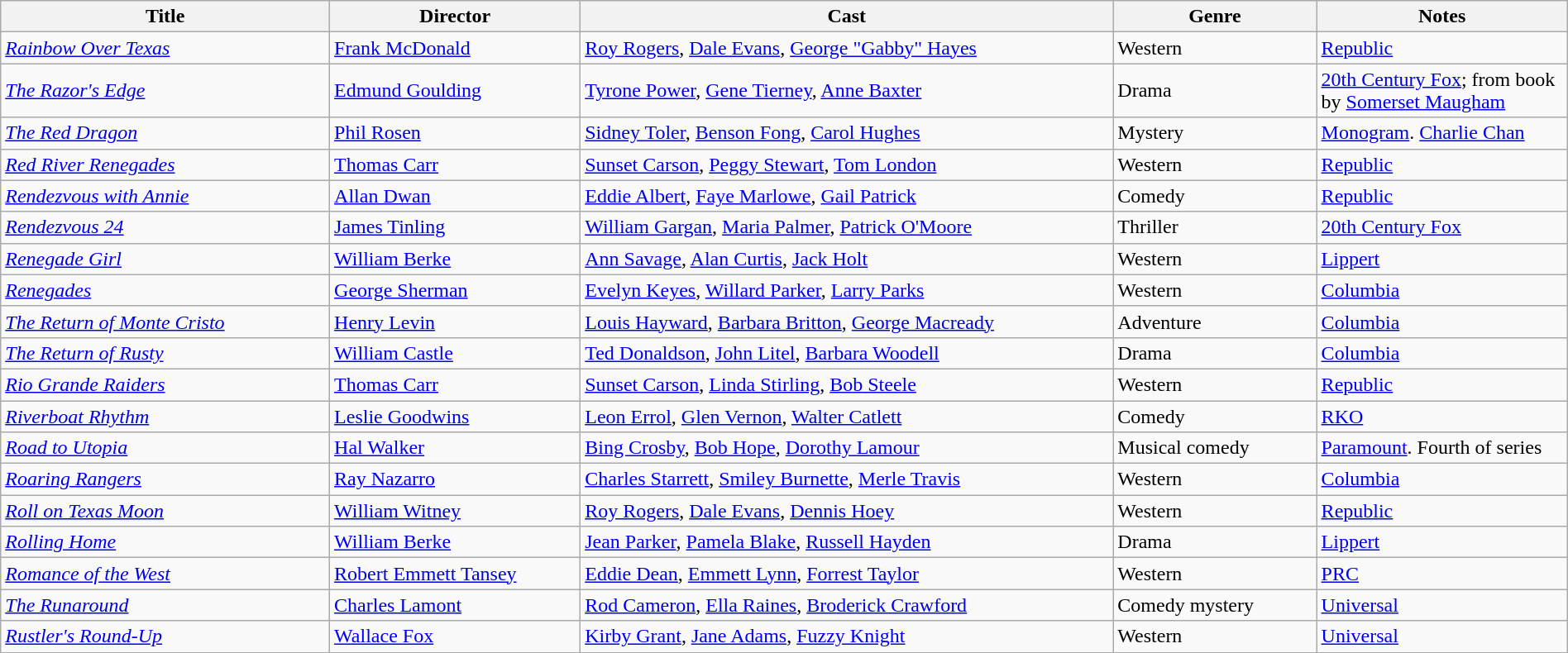<table class="wikitable" style="width:100%;">
<tr>
<th style="width:21%;">Title</th>
<th style="width:16%;">Director</th>
<th style="width:34%;">Cast</th>
<th style="width:13%;">Genre</th>
<th style="width:16%;">Notes</th>
</tr>
<tr>
<td><em><a href='#'>Rainbow Over Texas</a></em></td>
<td><a href='#'>Frank McDonald</a></td>
<td><a href='#'>Roy Rogers</a>, <a href='#'>Dale Evans</a>, <a href='#'>George "Gabby" Hayes</a></td>
<td>Western</td>
<td><a href='#'>Republic</a></td>
</tr>
<tr>
<td><em><a href='#'>The Razor's Edge</a></em></td>
<td><a href='#'>Edmund Goulding</a></td>
<td><a href='#'>Tyrone Power</a>, <a href='#'>Gene Tierney</a>, <a href='#'>Anne Baxter</a></td>
<td>Drama</td>
<td><a href='#'>20th Century Fox</a>; from book by <a href='#'>Somerset Maugham</a></td>
</tr>
<tr>
<td><em><a href='#'>The Red Dragon</a></em></td>
<td><a href='#'>Phil Rosen</a></td>
<td><a href='#'>Sidney Toler</a>, <a href='#'>Benson Fong</a>, <a href='#'>Carol Hughes</a></td>
<td>Mystery</td>
<td><a href='#'>Monogram</a>. <a href='#'>Charlie Chan</a></td>
</tr>
<tr>
<td><em><a href='#'>Red River Renegades</a></em></td>
<td><a href='#'>Thomas Carr</a></td>
<td><a href='#'>Sunset Carson</a>, <a href='#'>Peggy Stewart</a>, <a href='#'>Tom London</a></td>
<td>Western</td>
<td><a href='#'>Republic</a></td>
</tr>
<tr>
<td><em><a href='#'>Rendezvous with Annie</a></em></td>
<td><a href='#'>Allan Dwan</a></td>
<td><a href='#'>Eddie Albert</a>, <a href='#'>Faye Marlowe</a>, <a href='#'>Gail Patrick</a></td>
<td>Comedy</td>
<td><a href='#'>Republic</a></td>
</tr>
<tr>
<td><em><a href='#'>Rendezvous 24</a></em></td>
<td><a href='#'>James Tinling</a></td>
<td><a href='#'>William Gargan</a>, <a href='#'>Maria Palmer</a>, <a href='#'>Patrick O'Moore</a></td>
<td>Thriller</td>
<td><a href='#'>20th Century Fox</a></td>
</tr>
<tr>
<td><em><a href='#'>Renegade Girl</a></em></td>
<td><a href='#'>William Berke</a></td>
<td><a href='#'>Ann Savage</a>, <a href='#'>Alan Curtis</a>, <a href='#'>Jack Holt</a></td>
<td>Western</td>
<td><a href='#'>Lippert</a></td>
</tr>
<tr>
<td><em><a href='#'>Renegades</a></em></td>
<td><a href='#'>George Sherman</a></td>
<td><a href='#'>Evelyn Keyes</a>, <a href='#'>Willard Parker</a>, <a href='#'>Larry Parks</a></td>
<td>Western</td>
<td><a href='#'>Columbia</a></td>
</tr>
<tr>
<td><em><a href='#'>The Return of Monte Cristo</a></em></td>
<td><a href='#'>Henry Levin</a></td>
<td><a href='#'>Louis Hayward</a>, <a href='#'>Barbara Britton</a>, <a href='#'>George Macready</a></td>
<td>Adventure</td>
<td><a href='#'>Columbia</a></td>
</tr>
<tr>
<td><em><a href='#'>The Return of Rusty</a></em></td>
<td><a href='#'>William Castle</a></td>
<td><a href='#'>Ted Donaldson</a>, <a href='#'>John Litel</a>, <a href='#'>Barbara Woodell</a></td>
<td>Drama</td>
<td><a href='#'>Columbia</a></td>
</tr>
<tr>
<td><em><a href='#'>Rio Grande Raiders</a></em></td>
<td><a href='#'>Thomas Carr</a></td>
<td><a href='#'>Sunset Carson</a>, <a href='#'>Linda Stirling</a>, <a href='#'>Bob Steele</a></td>
<td>Western</td>
<td><a href='#'>Republic</a></td>
</tr>
<tr>
<td><em><a href='#'>Riverboat Rhythm</a></em></td>
<td><a href='#'>Leslie Goodwins</a></td>
<td><a href='#'>Leon Errol</a>, <a href='#'>Glen Vernon</a>, <a href='#'>Walter Catlett</a></td>
<td>Comedy</td>
<td><a href='#'>RKO</a></td>
</tr>
<tr>
<td><em><a href='#'>Road to Utopia</a></em></td>
<td><a href='#'>Hal Walker</a></td>
<td><a href='#'>Bing Crosby</a>, <a href='#'>Bob Hope</a>, <a href='#'>Dorothy Lamour</a></td>
<td>Musical comedy</td>
<td><a href='#'>Paramount</a>. Fourth of series</td>
</tr>
<tr>
<td><em><a href='#'>Roaring Rangers</a></em></td>
<td><a href='#'>Ray Nazarro</a></td>
<td><a href='#'>Charles Starrett</a>, <a href='#'>Smiley Burnette</a>, <a href='#'>Merle Travis</a></td>
<td>Western</td>
<td><a href='#'>Columbia</a></td>
</tr>
<tr>
<td><em><a href='#'>Roll on Texas Moon</a></em></td>
<td><a href='#'>William Witney</a></td>
<td><a href='#'>Roy Rogers</a>, <a href='#'>Dale Evans</a>, <a href='#'>Dennis Hoey</a></td>
<td>Western</td>
<td><a href='#'>Republic</a></td>
</tr>
<tr>
<td><em><a href='#'>Rolling Home</a></em></td>
<td><a href='#'>William Berke</a></td>
<td><a href='#'>Jean Parker</a>, <a href='#'>Pamela Blake</a>, <a href='#'>Russell Hayden</a></td>
<td>Drama</td>
<td><a href='#'>Lippert</a></td>
</tr>
<tr>
<td><em><a href='#'>Romance of the West</a></em></td>
<td><a href='#'>Robert Emmett Tansey</a></td>
<td><a href='#'>Eddie Dean</a>, <a href='#'>Emmett Lynn</a>, <a href='#'>Forrest Taylor</a></td>
<td>Western</td>
<td><a href='#'>PRC</a></td>
</tr>
<tr>
<td><em><a href='#'>The Runaround</a></em></td>
<td><a href='#'>Charles Lamont</a></td>
<td><a href='#'>Rod Cameron</a>, <a href='#'>Ella Raines</a>, <a href='#'>Broderick Crawford</a></td>
<td>Comedy mystery</td>
<td><a href='#'>Universal</a></td>
</tr>
<tr>
<td><em><a href='#'>Rustler's Round-Up</a></em></td>
<td><a href='#'>Wallace Fox</a></td>
<td><a href='#'>Kirby Grant</a>, <a href='#'>Jane Adams</a>, <a href='#'>Fuzzy Knight</a></td>
<td>Western</td>
<td><a href='#'>Universal</a></td>
</tr>
<tr>
</tr>
</table>
